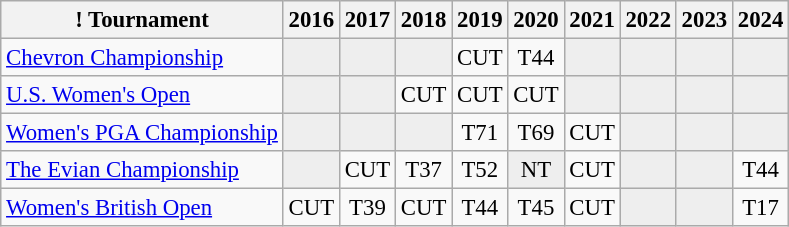<table class="wikitable" style="font-size:95%;text-align:center;">
<tr>
<th>! Tournament</th>
<th>2016</th>
<th>2017</th>
<th>2018</th>
<th>2019</th>
<th>2020</th>
<th>2021</th>
<th>2022</th>
<th>2023</th>
<th>2024</th>
</tr>
<tr>
<td align=left><a href='#'>Chevron Championship</a></td>
<td style="background:#eeeeee;"></td>
<td style="background:#eeeeee;"></td>
<td style="background:#eeeeee;"></td>
<td>CUT</td>
<td>T44</td>
<td style="background:#eeeeee;"></td>
<td style="background:#eeeeee;"></td>
<td style="background:#eeeeee;"></td>
<td style="background:#eeeeee;"></td>
</tr>
<tr>
<td align=left><a href='#'>U.S. Women's Open</a></td>
<td style="background:#eeeeee;"></td>
<td style="background:#eeeeee;"></td>
<td>CUT</td>
<td>CUT</td>
<td>CUT</td>
<td style="background:#eeeeee;"></td>
<td style="background:#eeeeee;"></td>
<td style="background:#eeeeee;"></td>
<td style="background:#eeeeee;"></td>
</tr>
<tr>
<td align=left><a href='#'>Women's PGA Championship</a></td>
<td style="background:#eeeeee;"></td>
<td style="background:#eeeeee;"></td>
<td style="background:#eeeeee;"></td>
<td>T71</td>
<td>T69</td>
<td>CUT</td>
<td style="background:#eeeeee;"></td>
<td style="background:#eeeeee;"></td>
<td style="background:#eeeeee;"></td>
</tr>
<tr>
<td align=left><a href='#'>The Evian Championship</a></td>
<td style="background:#eeeeee;"></td>
<td>CUT</td>
<td>T37</td>
<td>T52</td>
<td style="background:#eeeeee;">NT</td>
<td>CUT</td>
<td style="background:#eeeeee;"></td>
<td style="background:#eeeeee;"></td>
<td>T44</td>
</tr>
<tr>
<td align=left><a href='#'>Women's British Open</a></td>
<td>CUT</td>
<td>T39</td>
<td>CUT</td>
<td>T44</td>
<td>T45</td>
<td>CUT</td>
<td style="background:#eeeeee;"></td>
<td style="background:#eeeeee;"></td>
<td>T17</td>
</tr>
</table>
